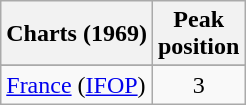<table class="wikitable sortable">
<tr>
<th>Charts (1969)</th>
<th>Peak<br>position</th>
</tr>
<tr>
</tr>
<tr>
</tr>
<tr>
</tr>
<tr>
<td><a href='#'>France</a> (<a href='#'>IFOP</a>)</td>
<td align="center">3</td>
</tr>
</table>
